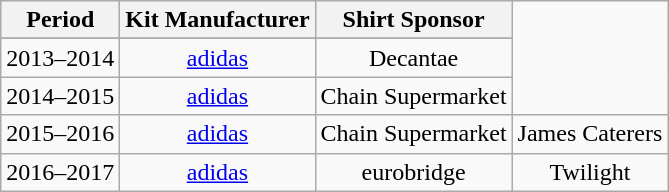<table class="wikitable" style="text-align: center">
<tr>
<th>Period</th>
<th>Kit Manufacturer</th>
<th>Shirt Sponsor</th>
</tr>
<tr>
</tr>
<tr>
<td>2013–2014</td>
<td><a href='#'>adidas</a></td>
<td>Decantae</td>
</tr>
<tr>
<td>2014–2015</td>
<td><a href='#'>adidas</a></td>
<td>Chain Supermarket</td>
</tr>
<tr>
<td>2015–2016</td>
<td><a href='#'>adidas</a></td>
<td>Chain Supermarket</td>
<td>James Caterers</td>
</tr>
<tr>
<td>2016–2017</td>
<td><a href='#'>adidas</a></td>
<td>eurobridge</td>
<td>Twilight</td>
</tr>
</table>
